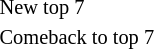<table class="toccolours" style="font-size: 85%; white-space: nowrap">
<tr>
<td></td>
<td>New top 7</td>
</tr>
<tr>
<td></td>
<td>Comeback to top 7</td>
</tr>
</table>
